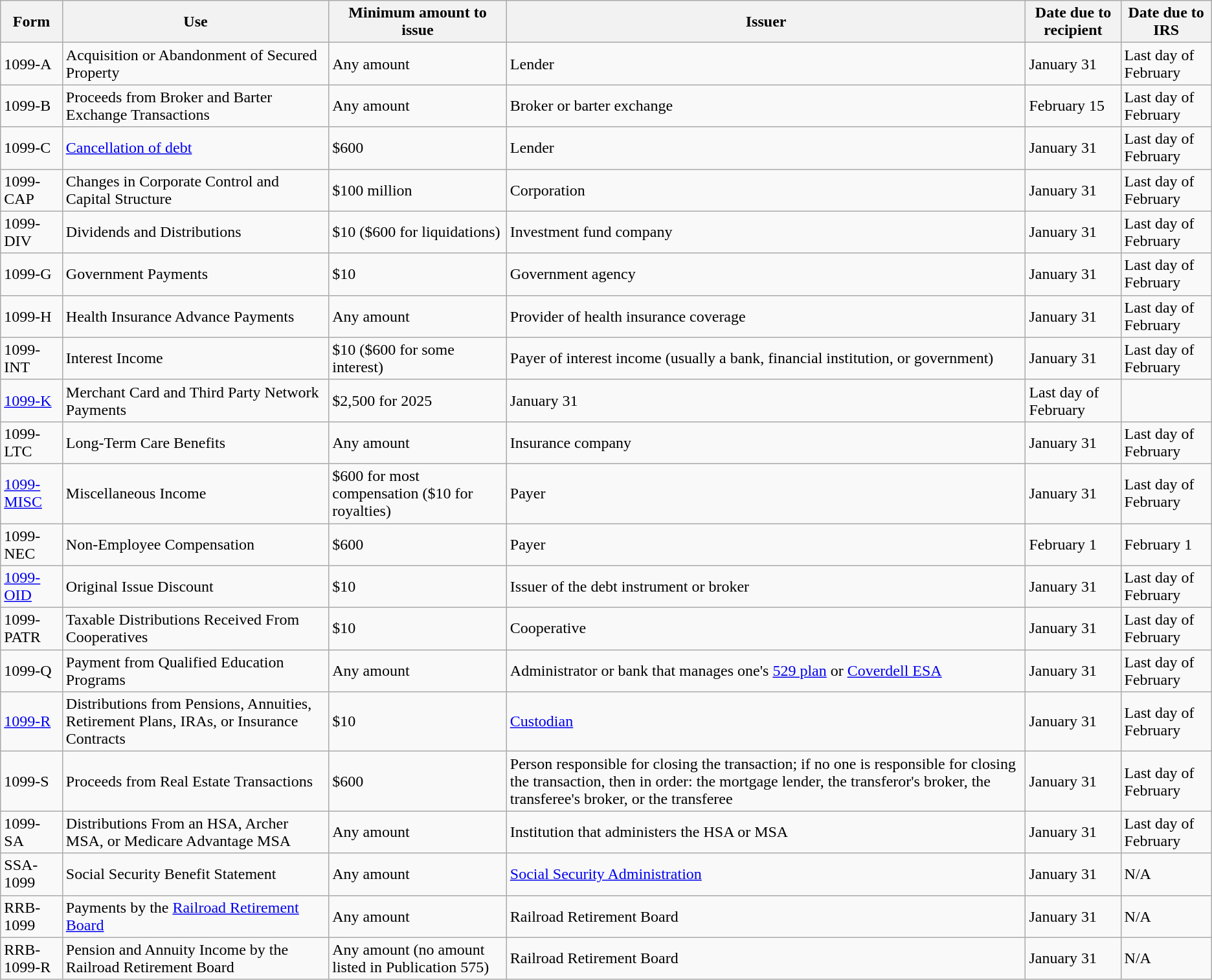<table class="wikitable sortable">
<tr>
<th>Form</th>
<th>Use</th>
<th>Minimum amount to issue</th>
<th>Issuer</th>
<th>Date due to recipient</th>
<th>Date due to IRS</th>
</tr>
<tr>
<td>1099-A</td>
<td>Acquisition or Abandonment of Secured Property</td>
<td>Any amount</td>
<td>Lender</td>
<td>January 31</td>
<td>Last day of February</td>
</tr>
<tr>
<td>1099-B</td>
<td>Proceeds from Broker and Barter Exchange Transactions</td>
<td>Any amount</td>
<td>Broker or barter exchange</td>
<td>February 15</td>
<td>Last day of February</td>
</tr>
<tr>
<td>1099-C</td>
<td><a href='#'>Cancellation of debt</a></td>
<td>$600</td>
<td>Lender</td>
<td>January 31</td>
<td>Last day of February</td>
</tr>
<tr>
<td>1099-CAP</td>
<td>Changes in Corporate Control and Capital Structure</td>
<td>$100 million</td>
<td>Corporation</td>
<td>January 31</td>
<td>Last day of February</td>
</tr>
<tr>
<td>1099-DIV</td>
<td>Dividends and Distributions</td>
<td>$10 ($600 for liquidations)</td>
<td>Investment fund company</td>
<td>January 31</td>
<td>Last day of February</td>
</tr>
<tr>
<td>1099-G</td>
<td>Government Payments</td>
<td>$10</td>
<td>Government agency</td>
<td>January 31</td>
<td>Last day of February</td>
</tr>
<tr>
<td>1099-H</td>
<td>Health Insurance Advance Payments</td>
<td>Any amount</td>
<td>Provider of health insurance coverage</td>
<td>January 31</td>
<td>Last day of February</td>
</tr>
<tr>
<td>1099-INT</td>
<td>Interest Income</td>
<td>$10 ($600 for some interest)</td>
<td>Payer of interest income (usually a bank, financial institution, or government)</td>
<td>January 31</td>
<td>Last day of February</td>
</tr>
<tr>
<td><a href='#'>1099-K</a></td>
<td>Merchant Card and Third Party Network Payments</td>
<td>$2,500 for 2025</td>
<td>January 31</td>
<td>Last day of February</td>
</tr>
<tr>
<td>1099-LTC</td>
<td>Long-Term Care Benefits</td>
<td>Any amount</td>
<td>Insurance company</td>
<td>January 31</td>
<td>Last day of February</td>
</tr>
<tr>
<td><a href='#'>1099-MISC</a></td>
<td>Miscellaneous Income</td>
<td>$600 for most compensation ($10 for royalties)</td>
<td>Payer</td>
<td>January 31</td>
<td>Last day of February</td>
</tr>
<tr>
<td>1099-NEC</td>
<td>Non-Employee Compensation</td>
<td>$600</td>
<td>Payer</td>
<td>February 1</td>
<td>February 1</td>
</tr>
<tr>
<td><a href='#'>1099-OID</a></td>
<td>Original Issue Discount</td>
<td>$10</td>
<td>Issuer of the debt instrument or broker</td>
<td>January 31</td>
<td>Last day of February</td>
</tr>
<tr>
<td>1099-PATR</td>
<td>Taxable Distributions Received From Cooperatives</td>
<td>$10</td>
<td>Cooperative</td>
<td>January 31</td>
<td>Last day of February</td>
</tr>
<tr>
<td>1099-Q</td>
<td>Payment from Qualified Education Programs</td>
<td>Any amount</td>
<td>Administrator or bank that manages one's <a href='#'>529 plan</a> or <a href='#'>Coverdell ESA</a></td>
<td>January 31</td>
<td>Last day of February</td>
</tr>
<tr>
<td><a href='#'>1099-R</a></td>
<td>Distributions from Pensions, Annuities, Retirement Plans, IRAs, or Insurance Contracts</td>
<td>$10</td>
<td><a href='#'>Custodian</a></td>
<td>January 31</td>
<td>Last day of February</td>
</tr>
<tr>
<td>1099-S</td>
<td>Proceeds from Real Estate Transactions</td>
<td>$600</td>
<td>Person responsible for closing the transaction; if no one is responsible for closing the transaction, then in order: the mortgage lender, the transferor's broker, the transferee's broker, or the transferee</td>
<td>January 31</td>
<td>Last day of February</td>
</tr>
<tr>
<td>1099-SA</td>
<td>Distributions From an HSA, Archer MSA, or Medicare Advantage MSA</td>
<td>Any amount</td>
<td>Institution that administers the HSA or MSA</td>
<td>January 31</td>
<td>Last day of February</td>
</tr>
<tr>
<td>SSA-1099</td>
<td>Social Security Benefit Statement</td>
<td>Any amount</td>
<td><a href='#'>Social Security Administration</a></td>
<td>January 31</td>
<td>N/A</td>
</tr>
<tr>
<td>RRB-1099</td>
<td>Payments by the <a href='#'>Railroad Retirement Board</a></td>
<td>Any amount</td>
<td>Railroad Retirement Board</td>
<td>January 31</td>
<td>N/A</td>
</tr>
<tr>
<td>RRB-1099-R</td>
<td>Pension and Annuity Income by the Railroad Retirement Board</td>
<td>Any amount (no amount listed in Publication 575)</td>
<td>Railroad Retirement Board</td>
<td>January 31</td>
<td>N/A</td>
</tr>
</table>
